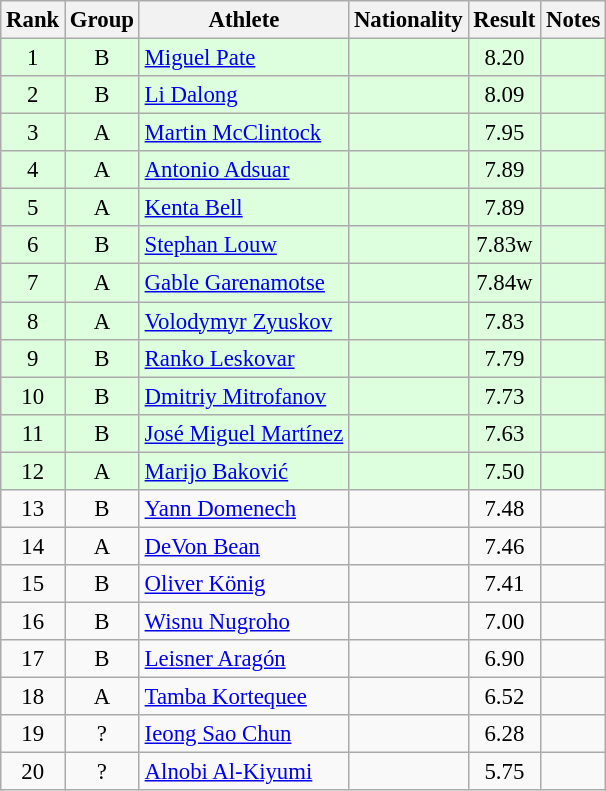<table class="wikitable sortable" style="text-align:center;font-size:95%">
<tr>
<th>Rank</th>
<th>Group</th>
<th>Athlete</th>
<th>Nationality</th>
<th>Result</th>
<th>Notes</th>
</tr>
<tr bgcolor=ddffdd>
<td>1</td>
<td>B</td>
<td align="left"><a href='#'>Miguel Pate</a></td>
<td align=left></td>
<td>8.20</td>
<td></td>
</tr>
<tr bgcolor=ddffdd>
<td>2</td>
<td>B</td>
<td align="left"><a href='#'>Li Dalong</a></td>
<td align=left></td>
<td>8.09</td>
<td></td>
</tr>
<tr bgcolor=ddffdd>
<td>3</td>
<td>A</td>
<td align="left"><a href='#'>Martin McClintock</a></td>
<td align=left></td>
<td>7.95</td>
<td></td>
</tr>
<tr bgcolor=ddffdd>
<td>4</td>
<td>A</td>
<td align="left"><a href='#'>Antonio Adsuar</a></td>
<td align=left></td>
<td>7.89</td>
<td></td>
</tr>
<tr bgcolor=ddffdd>
<td>5</td>
<td>A</td>
<td align="left"><a href='#'>Kenta Bell</a></td>
<td align=left></td>
<td>7.89</td>
<td></td>
</tr>
<tr bgcolor=ddffdd>
<td>6</td>
<td>B</td>
<td align="left"><a href='#'>Stephan Louw</a></td>
<td align=left></td>
<td>7.83w</td>
<td></td>
</tr>
<tr bgcolor=ddffdd>
<td>7</td>
<td>A</td>
<td align="left"><a href='#'>Gable Garenamotse</a></td>
<td align=left></td>
<td>7.84w</td>
<td></td>
</tr>
<tr bgcolor=ddffdd>
<td>8</td>
<td>A</td>
<td align="left"><a href='#'>Volodymyr Zyuskov</a></td>
<td align=left></td>
<td>7.83</td>
<td></td>
</tr>
<tr bgcolor=ddffdd>
<td>9</td>
<td>B</td>
<td align="left"><a href='#'>Ranko Leskovar</a></td>
<td align=left></td>
<td>7.79</td>
<td></td>
</tr>
<tr bgcolor=ddffdd>
<td>10</td>
<td>B</td>
<td align="left"><a href='#'>Dmitriy Mitrofanov</a></td>
<td align=left></td>
<td>7.73</td>
<td></td>
</tr>
<tr bgcolor=ddffdd>
<td>11</td>
<td>B</td>
<td align="left"><a href='#'>José Miguel Martínez</a></td>
<td align=left></td>
<td>7.63</td>
<td></td>
</tr>
<tr bgcolor=ddffdd>
<td>12</td>
<td>A</td>
<td align="left"><a href='#'>Marijo Baković</a></td>
<td align=left></td>
<td>7.50</td>
<td></td>
</tr>
<tr>
<td>13</td>
<td>B</td>
<td align="left"><a href='#'>Yann Domenech</a></td>
<td align=left></td>
<td>7.48</td>
<td></td>
</tr>
<tr>
<td>14</td>
<td>A</td>
<td align="left"><a href='#'>DeVon Bean</a></td>
<td align=left></td>
<td>7.46</td>
<td></td>
</tr>
<tr>
<td>15</td>
<td>B</td>
<td align="left"><a href='#'>Oliver König</a></td>
<td align=left></td>
<td>7.41</td>
<td></td>
</tr>
<tr>
<td>16</td>
<td>B</td>
<td align="left"><a href='#'>Wisnu Nugroho</a></td>
<td align=left></td>
<td>7.00</td>
<td></td>
</tr>
<tr>
<td>17</td>
<td>B</td>
<td align="left"><a href='#'>Leisner Aragón</a></td>
<td align=left></td>
<td>6.90</td>
<td></td>
</tr>
<tr>
<td>18</td>
<td>A</td>
<td align="left"><a href='#'>Tamba Kortequee</a></td>
<td align=left></td>
<td>6.52</td>
<td></td>
</tr>
<tr>
<td>19</td>
<td>?</td>
<td align="left"><a href='#'>Ieong Sao Chun</a></td>
<td align=left></td>
<td>6.28</td>
<td></td>
</tr>
<tr>
<td>20</td>
<td>?</td>
<td align="left"><a href='#'>Alnobi Al-Kiyumi</a></td>
<td align=left></td>
<td>5.75</td>
<td></td>
</tr>
</table>
